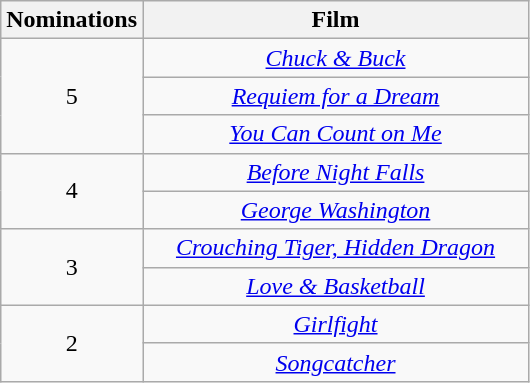<table class="wikitable" rowspan=2 border=2 style="text-align:center;">
<tr>
<th scope="col" width="50">Nominations</th>
<th scope="col" width="250">Film</th>
</tr>
<tr>
<td rowspan="3">5</td>
<td><em><a href='#'>Chuck & Buck</a></em></td>
</tr>
<tr>
<td><em><a href='#'>Requiem for a Dream</a></em></td>
</tr>
<tr>
<td><em><a href='#'>You Can Count on Me</a></em></td>
</tr>
<tr>
<td rowspan="2">4</td>
<td><em><a href='#'>Before Night Falls</a></em></td>
</tr>
<tr>
<td><em><a href='#'>George Washington</a></em></td>
</tr>
<tr>
<td rowspan="2">3</td>
<td><em><a href='#'>Crouching Tiger, Hidden Dragon</a></em></td>
</tr>
<tr>
<td><em><a href='#'>Love & Basketball</a></em></td>
</tr>
<tr>
<td rowspan="2">2</td>
<td><em><a href='#'>Girlfight</a></em></td>
</tr>
<tr>
<td><em><a href='#'>Songcatcher</a></em></td>
</tr>
</table>
